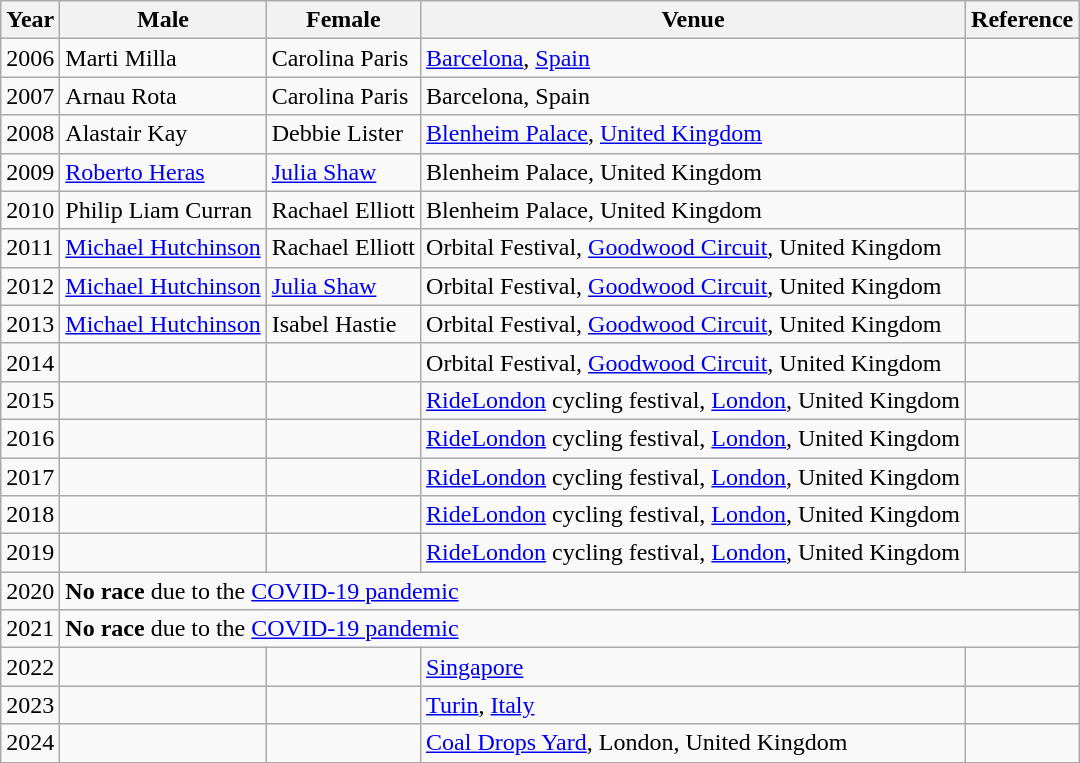<table class="wikitable">
<tr>
<th>Year</th>
<th>Male</th>
<th>Female</th>
<th>Venue</th>
<th>Reference</th>
</tr>
<tr>
<td>2006</td>
<td>Marti Milla</td>
<td>Carolina Paris</td>
<td><a href='#'>Barcelona</a>, <a href='#'>Spain</a></td>
<td></td>
</tr>
<tr>
<td>2007</td>
<td>Arnau Rota</td>
<td>Carolina Paris</td>
<td>Barcelona, Spain</td>
<td></td>
</tr>
<tr>
<td>2008</td>
<td>Alastair Kay</td>
<td>Debbie Lister</td>
<td><a href='#'>Blenheim Palace</a>, <a href='#'>United Kingdom</a></td>
<td></td>
</tr>
<tr>
<td>2009</td>
<td><a href='#'>Roberto Heras</a></td>
<td><a href='#'>Julia Shaw</a></td>
<td>Blenheim Palace, United Kingdom</td>
<td></td>
</tr>
<tr>
<td>2010</td>
<td>Philip Liam Curran</td>
<td>Rachael Elliott</td>
<td>Blenheim Palace, United Kingdom</td>
<td></td>
</tr>
<tr>
<td>2011</td>
<td><a href='#'>Michael Hutchinson</a></td>
<td>Rachael Elliott</td>
<td>Orbital Festival, <a href='#'>Goodwood Circuit</a>, United Kingdom</td>
<td></td>
</tr>
<tr>
<td>2012</td>
<td><a href='#'>Michael Hutchinson</a></td>
<td><a href='#'>Julia Shaw</a></td>
<td>Orbital Festival, <a href='#'>Goodwood Circuit</a>, United Kingdom</td>
<td></td>
</tr>
<tr>
<td>2013</td>
<td><a href='#'>Michael Hutchinson</a></td>
<td>Isabel Hastie</td>
<td>Orbital Festival, <a href='#'>Goodwood Circuit</a>, United Kingdom</td>
<td></td>
</tr>
<tr>
<td>2014</td>
<td></td>
<td></td>
<td>Orbital Festival, <a href='#'>Goodwood Circuit</a>, United Kingdom</td>
<td></td>
</tr>
<tr>
<td>2015</td>
<td></td>
<td></td>
<td><a href='#'>RideLondon</a> cycling festival, <a href='#'>London</a>, United Kingdom</td>
<td></td>
</tr>
<tr>
<td>2016</td>
<td></td>
<td></td>
<td><a href='#'>RideLondon</a> cycling festival, <a href='#'>London</a>, United Kingdom</td>
<td></td>
</tr>
<tr>
<td>2017</td>
<td></td>
<td></td>
<td><a href='#'>RideLondon</a> cycling festival, <a href='#'>London</a>, United Kingdom</td>
<td></td>
</tr>
<tr>
<td>2018</td>
<td></td>
<td></td>
<td><a href='#'>RideLondon</a> cycling festival, <a href='#'>London</a>, United Kingdom</td>
<td></td>
</tr>
<tr>
<td>2019</td>
<td></td>
<td></td>
<td><a href='#'>RideLondon</a> cycling festival, <a href='#'>London</a>, United Kingdom</td>
<td></td>
</tr>
<tr>
<td>2020</td>
<td colspan="4"><strong>No race</strong> due to the <a href='#'>COVID-19 pandemic</a></td>
</tr>
<tr>
<td>2021</td>
<td colspan="4"><strong>No race</strong> due to the <a href='#'>COVID-19 pandemic</a></td>
</tr>
<tr>
<td>2022</td>
<td></td>
<td></td>
<td><a href='#'>Singapore</a></td>
<td></td>
</tr>
<tr>
<td>2023</td>
<td></td>
<td></td>
<td><a href='#'>Turin</a>, <a href='#'>Italy</a></td>
<td></td>
</tr>
<tr>
<td>2024</td>
<td></td>
<td></td>
<td><a href='#'>Coal Drops Yard</a>, London, United Kingdom</td>
<td></td>
</tr>
</table>
